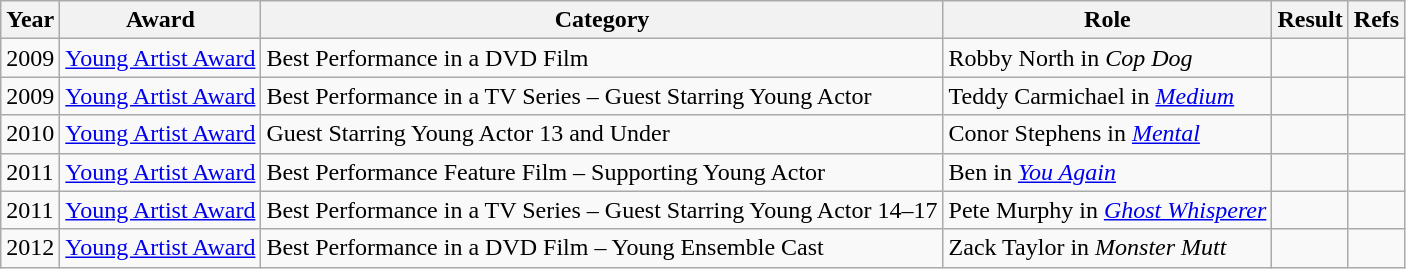<table class="wikitable">
<tr>
<th>Year</th>
<th>Award</th>
<th>Category</th>
<th>Role</th>
<th>Result</th>
<th>Refs</th>
</tr>
<tr>
<td>2009</td>
<td><a href='#'>Young Artist Award</a></td>
<td>Best Performance in a DVD Film</td>
<td>Robby North in <em>Cop Dog</em></td>
<td></td>
<td style="text-align:center;"></td>
</tr>
<tr>
<td>2009</td>
<td><a href='#'>Young Artist Award</a></td>
<td>Best Performance in a TV Series – Guest Starring Young Actor</td>
<td>Teddy Carmichael in <em><a href='#'>Medium</a></em></td>
<td></td>
<td style="text-align:center;"></td>
</tr>
<tr>
<td>2010</td>
<td><a href='#'>Young Artist Award</a></td>
<td>Guest Starring Young Actor 13 and Under</td>
<td>Conor Stephens in <em><a href='#'>Mental</a></em></td>
<td></td>
<td style="text-align:center;"></td>
</tr>
<tr>
<td>2011</td>
<td><a href='#'>Young Artist Award</a></td>
<td>Best Performance Feature Film – Supporting Young Actor</td>
<td>Ben in <em><a href='#'>You Again</a></em></td>
<td></td>
<td style="text-align:center;"></td>
</tr>
<tr>
<td>2011</td>
<td><a href='#'>Young Artist Award</a></td>
<td>Best Performance in a TV Series – Guest Starring Young Actor 14–17</td>
<td>Pete Murphy in <em><a href='#'>Ghost Whisperer</a></em></td>
<td></td>
<td style="text-align:center;"></td>
</tr>
<tr>
<td>2012</td>
<td><a href='#'>Young Artist Award</a></td>
<td>Best Performance in a DVD Film – Young Ensemble Cast</td>
<td>Zack Taylor in <em>Monster Mutt</em></td>
<td></td>
<td style="text-align:center;"></td>
</tr>
</table>
